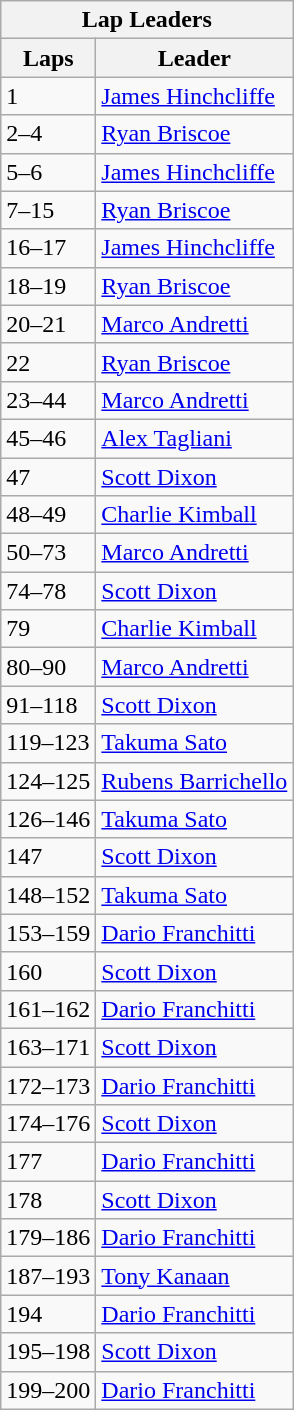<table class="wikitable">
<tr>
<th colspan=2>Lap Leaders</th>
</tr>
<tr>
<th>Laps</th>
<th>Leader</th>
</tr>
<tr>
<td>1</td>
<td><a href='#'>James Hinchcliffe</a></td>
</tr>
<tr>
<td>2–4</td>
<td><a href='#'>Ryan Briscoe</a></td>
</tr>
<tr>
<td>5–6</td>
<td><a href='#'>James Hinchcliffe</a></td>
</tr>
<tr>
<td>7–15</td>
<td><a href='#'>Ryan Briscoe</a></td>
</tr>
<tr>
<td>16–17</td>
<td><a href='#'>James Hinchcliffe</a></td>
</tr>
<tr>
<td>18–19</td>
<td><a href='#'>Ryan Briscoe</a></td>
</tr>
<tr>
<td>20–21</td>
<td><a href='#'>Marco Andretti</a></td>
</tr>
<tr>
<td>22</td>
<td><a href='#'>Ryan Briscoe</a></td>
</tr>
<tr>
<td>23–44</td>
<td><a href='#'>Marco Andretti</a></td>
</tr>
<tr>
<td>45–46</td>
<td><a href='#'>Alex Tagliani</a></td>
</tr>
<tr>
<td>47</td>
<td><a href='#'>Scott Dixon</a></td>
</tr>
<tr>
<td>48–49</td>
<td><a href='#'>Charlie Kimball</a></td>
</tr>
<tr>
<td>50–73</td>
<td><a href='#'>Marco Andretti</a></td>
</tr>
<tr>
<td>74–78</td>
<td><a href='#'>Scott Dixon</a></td>
</tr>
<tr>
<td>79</td>
<td><a href='#'>Charlie Kimball</a></td>
</tr>
<tr>
<td>80–90</td>
<td><a href='#'>Marco Andretti</a></td>
</tr>
<tr>
<td>91–118</td>
<td><a href='#'>Scott Dixon</a></td>
</tr>
<tr>
<td>119–123</td>
<td><a href='#'>Takuma Sato</a></td>
</tr>
<tr>
<td>124–125</td>
<td><a href='#'>Rubens Barrichello</a></td>
</tr>
<tr>
<td>126–146</td>
<td><a href='#'>Takuma Sato</a></td>
</tr>
<tr>
<td>147</td>
<td><a href='#'>Scott Dixon</a></td>
</tr>
<tr>
<td>148–152</td>
<td><a href='#'>Takuma Sato</a></td>
</tr>
<tr>
<td>153–159</td>
<td><a href='#'>Dario Franchitti</a></td>
</tr>
<tr>
<td>160</td>
<td><a href='#'>Scott Dixon</a></td>
</tr>
<tr>
<td>161–162</td>
<td><a href='#'>Dario Franchitti</a></td>
</tr>
<tr>
<td>163–171</td>
<td><a href='#'>Scott Dixon</a></td>
</tr>
<tr>
<td>172–173</td>
<td><a href='#'>Dario Franchitti</a></td>
</tr>
<tr>
<td>174–176</td>
<td><a href='#'>Scott Dixon</a></td>
</tr>
<tr>
<td>177</td>
<td><a href='#'>Dario Franchitti</a></td>
</tr>
<tr>
<td>178</td>
<td><a href='#'>Scott Dixon</a></td>
</tr>
<tr>
<td>179–186</td>
<td><a href='#'>Dario Franchitti</a></td>
</tr>
<tr>
<td>187–193</td>
<td><a href='#'>Tony Kanaan</a></td>
</tr>
<tr>
<td>194</td>
<td><a href='#'>Dario Franchitti</a></td>
</tr>
<tr>
<td>195–198</td>
<td><a href='#'>Scott Dixon</a></td>
</tr>
<tr>
<td>199–200</td>
<td><a href='#'>Dario Franchitti</a></td>
</tr>
</table>
